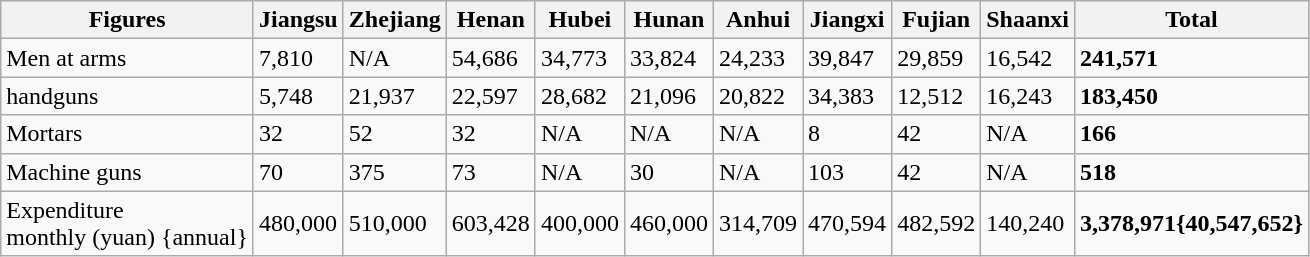<table class="wikitable">
<tr>
<th>Figures</th>
<th>Jiangsu</th>
<th>Zhejiang</th>
<th>Henan</th>
<th>Hubei</th>
<th>Hunan</th>
<th>Anhui</th>
<th>Jiangxi</th>
<th>Fujian</th>
<th>Shaanxi</th>
<th>Total</th>
</tr>
<tr>
<td>Men at arms</td>
<td>7,810</td>
<td>N/A</td>
<td>54,686</td>
<td>34,773</td>
<td>33,824</td>
<td>24,233</td>
<td>39,847</td>
<td>29,859</td>
<td>16,542</td>
<td><strong>241,571</strong></td>
</tr>
<tr>
<td>handguns</td>
<td>5,748</td>
<td>21,937</td>
<td>22,597</td>
<td>28,682</td>
<td>21,096</td>
<td>20,822</td>
<td>34,383</td>
<td>12,512</td>
<td>16,243</td>
<td><strong>183,450</strong></td>
</tr>
<tr>
<td>Mortars</td>
<td>32</td>
<td>52</td>
<td>32</td>
<td>N/A</td>
<td>N/A</td>
<td>N/A</td>
<td>8</td>
<td>42</td>
<td>N/A</td>
<td><strong>166</strong></td>
</tr>
<tr>
<td>Machine guns</td>
<td>70</td>
<td>375</td>
<td>73</td>
<td>N/A</td>
<td>30</td>
<td>N/A</td>
<td>103</td>
<td>42</td>
<td>N/A</td>
<td><strong>518</strong></td>
</tr>
<tr>
<td>Expenditure<br>monthly (yuan)
{annual}</td>
<td>480,000</td>
<td>510,000</td>
<td>603,428</td>
<td>400,000</td>
<td>460,000</td>
<td>314,709</td>
<td>470,594</td>
<td>482,592</td>
<td>140,240</td>
<td><strong>3,378,971{40,547,652}</strong></td>
</tr>
</table>
